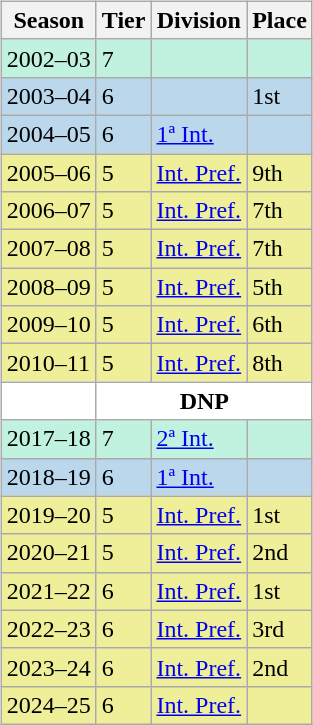<table>
<tr>
<td valign="top" width=0%><br><table class="wikitable">
<tr style="background:#f0f6fa;">
<th>Season</th>
<th>Tier</th>
<th>Division</th>
<th>Place</th>
</tr>
<tr>
<td style="background:#C0F2DF;">2002–03</td>
<td style="background:#C0F2DF;">7</td>
<td style="background:#C0F2DF;"></td>
<td style="background:#C0F2DF;"></td>
</tr>
<tr>
<td style="background:#BBD7EC;">2003–04</td>
<td style="background:#BBD7EC;">6</td>
<td style="background:#BBD7EC;"></td>
<td style="background:#BBD7EC;">1st</td>
</tr>
<tr>
<td style="background:#BBD7EC;">2004–05</td>
<td style="background:#BBD7EC;">6</td>
<td style="background:#BBD7EC;"><a href='#'>1ª Int.</a></td>
<td style="background:#BBD7EC;"></td>
</tr>
<tr>
<td style="background:#EFEF99;">2005–06</td>
<td style="background:#EFEF99;">5</td>
<td style="background:#EFEF99;"><a href='#'>Int. Pref.</a></td>
<td style="background:#EFEF99;">9th</td>
</tr>
<tr>
<td style="background:#EFEF99;">2006–07</td>
<td style="background:#EFEF99;">5</td>
<td style="background:#EFEF99;"><a href='#'>Int. Pref.</a></td>
<td style="background:#EFEF99;">7th</td>
</tr>
<tr>
<td style="background:#EFEF99;">2007–08</td>
<td style="background:#EFEF99;">5</td>
<td style="background:#EFEF99;"><a href='#'>Int. Pref.</a></td>
<td style="background:#EFEF99;">7th</td>
</tr>
<tr>
<td style="background:#EFEF99;">2008–09</td>
<td style="background:#EFEF99;">5</td>
<td style="background:#EFEF99;"><a href='#'>Int. Pref.</a></td>
<td style="background:#EFEF99;">5th</td>
</tr>
<tr>
<td style="background:#EFEF99;">2009–10</td>
<td style="background:#EFEF99;">5</td>
<td style="background:#EFEF99;"><a href='#'>Int. Pref.</a></td>
<td style="background:#EFEF99;">6th</td>
</tr>
<tr>
<td style="background:#EFEF99;">2010–11</td>
<td style="background:#EFEF99;">5</td>
<td style="background:#EFEF99;"><a href='#'>Int. Pref.</a></td>
<td style="background:#EFEF99;">8th</td>
</tr>
<tr>
<td style="background:#FFFFFF;"></td>
<th style="background:#FFFFFF;" colspan="3">DNP</th>
</tr>
<tr>
<td style="background:#C0F2DF;">2017–18</td>
<td style="background:#C0F2DF;">7</td>
<td style="background:#C0F2DF;"><a href='#'>2ª Int.</a></td>
<td style="background:#C0F2DF;"></td>
</tr>
<tr>
<td style="background:#BBD7EC;">2018–19</td>
<td style="background:#BBD7EC;">6</td>
<td style="background:#BBD7EC;"><a href='#'>1ª Int.</a></td>
<td style="background:#BBD7EC;"></td>
</tr>
<tr>
<td style="background:#EFEF99;">2019–20</td>
<td style="background:#EFEF99;">5</td>
<td style="background:#EFEF99;"><a href='#'>Int. Pref.</a></td>
<td style="background:#EFEF99;">1st</td>
</tr>
<tr>
<td style="background:#EFEF99;">2020–21</td>
<td style="background:#EFEF99;">5</td>
<td style="background:#EFEF99;"><a href='#'>Int. Pref.</a></td>
<td style="background:#EFEF99;">2nd</td>
</tr>
<tr>
<td style="background:#EFEF99;">2021–22</td>
<td style="background:#EFEF99;">6</td>
<td style="background:#EFEF99;"><a href='#'>Int. Pref.</a></td>
<td style="background:#EFEF99;">1st</td>
</tr>
<tr>
<td style="background:#EFEF99;">2022–23</td>
<td style="background:#EFEF99;">6</td>
<td style="background:#EFEF99;"><a href='#'>Int. Pref.</a></td>
<td style="background:#EFEF99;">3rd</td>
</tr>
<tr>
<td style="background:#EFEF99;">2023–24</td>
<td style="background:#EFEF99;">6</td>
<td style="background:#EFEF99;"><a href='#'>Int. Pref.</a></td>
<td style="background:#EFEF99;">2nd</td>
</tr>
<tr>
<td style="background:#EFEF99;">2024–25</td>
<td style="background:#EFEF99;">6</td>
<td style="background:#EFEF99;"><a href='#'>Int. Pref.</a></td>
<td style="background:#EFEF99;"></td>
</tr>
</table>
</td>
</tr>
</table>
